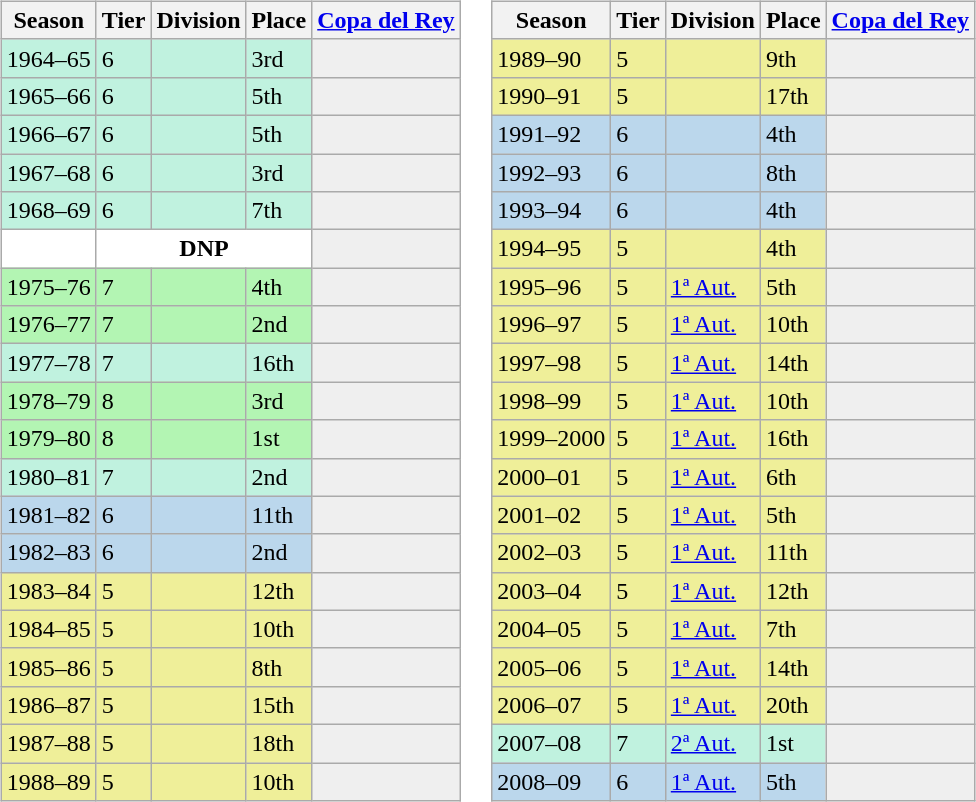<table>
<tr>
<td valign="top" width=0%><br><table class="wikitable">
<tr style="background:#f0f6fa;">
<th>Season</th>
<th>Tier</th>
<th>Division</th>
<th>Place</th>
<th><a href='#'>Copa del Rey</a></th>
</tr>
<tr>
<td style="background:#C0F2DF;">1964–65</td>
<td style="background:#C0F2DF;">6</td>
<td style="background:#C0F2DF;"></td>
<td style="background:#C0F2DF;">3rd</td>
<th style="background:#efefef;"></th>
</tr>
<tr>
<td style="background:#C0F2DF;">1965–66</td>
<td style="background:#C0F2DF;">6</td>
<td style="background:#C0F2DF;"></td>
<td style="background:#C0F2DF;">5th</td>
<th style="background:#efefef;"></th>
</tr>
<tr>
<td style="background:#C0F2DF;">1966–67</td>
<td style="background:#C0F2DF;">6</td>
<td style="background:#C0F2DF;"></td>
<td style="background:#C0F2DF;">5th</td>
<th style="background:#efefef;"></th>
</tr>
<tr>
<td style="background:#C0F2DF;">1967–68</td>
<td style="background:#C0F2DF;">6</td>
<td style="background:#C0F2DF;"></td>
<td style="background:#C0F2DF;">3rd</td>
<th style="background:#efefef;"></th>
</tr>
<tr>
<td style="background:#C0F2DF;">1968–69</td>
<td style="background:#C0F2DF;">6</td>
<td style="background:#C0F2DF;"></td>
<td style="background:#C0F2DF;">7th</td>
<th style="background:#efefef;"></th>
</tr>
<tr>
<td style="background:#FFFFFF;"></td>
<th style="background:#FFFFFF;" colspan="3">DNP</th>
<th style="background:#efefef;"></th>
</tr>
<tr>
<td style="background:#B3F5B3;">1975–76</td>
<td style="background:#B3F5B3;">7</td>
<td style="background:#B3F5B3;"></td>
<td style="background:#B3F5B3;">4th</td>
<th style="background:#efefef;"></th>
</tr>
<tr>
<td style="background:#B3F5B3;">1976–77</td>
<td style="background:#B3F5B3;">7</td>
<td style="background:#B3F5B3;"></td>
<td style="background:#B3F5B3;">2nd</td>
<th style="background:#efefef;"></th>
</tr>
<tr>
<td style="background:#C0F2DF;">1977–78</td>
<td style="background:#C0F2DF;">7</td>
<td style="background:#C0F2DF;"></td>
<td style="background:#C0F2DF;">16th</td>
<th style="background:#efefef;"></th>
</tr>
<tr>
<td style="background:#B3F5B3;">1978–79</td>
<td style="background:#B3F5B3;">8</td>
<td style="background:#B3F5B3;"></td>
<td style="background:#B3F5B3;">3rd</td>
<th style="background:#efefef;"></th>
</tr>
<tr>
<td style="background:#B3F5B3;">1979–80</td>
<td style="background:#B3F5B3;">8</td>
<td style="background:#B3F5B3;"></td>
<td style="background:#B3F5B3;">1st</td>
<th style="background:#efefef;"></th>
</tr>
<tr>
<td style="background:#C0F2DF;">1980–81</td>
<td style="background:#C0F2DF;">7</td>
<td style="background:#C0F2DF;"></td>
<td style="background:#C0F2DF;">2nd</td>
<th style="background:#efefef;"></th>
</tr>
<tr>
<td style="background:#BBD7EC;">1981–82</td>
<td style="background:#BBD7EC;">6</td>
<td style="background:#BBD7EC;"></td>
<td style="background:#BBD7EC;">11th</td>
<th style="background:#efefef;"></th>
</tr>
<tr>
<td style="background:#BBD7EC;">1982–83</td>
<td style="background:#BBD7EC;">6</td>
<td style="background:#BBD7EC;"></td>
<td style="background:#BBD7EC;">2nd</td>
<th style="background:#efefef;"></th>
</tr>
<tr>
<td style="background:#EFEF99;">1983–84</td>
<td style="background:#EFEF99;">5</td>
<td style="background:#EFEF99;"></td>
<td style="background:#EFEF99;">12th</td>
<th style="background:#efefef;"></th>
</tr>
<tr>
<td style="background:#EFEF99;">1984–85</td>
<td style="background:#EFEF99;">5</td>
<td style="background:#EFEF99;"></td>
<td style="background:#EFEF99;">10th</td>
<th style="background:#efefef;"></th>
</tr>
<tr>
<td style="background:#EFEF99;">1985–86</td>
<td style="background:#EFEF99;">5</td>
<td style="background:#EFEF99;"></td>
<td style="background:#EFEF99;">8th</td>
<th style="background:#efefef;"></th>
</tr>
<tr>
<td style="background:#EFEF99;">1986–87</td>
<td style="background:#EFEF99;">5</td>
<td style="background:#EFEF99;"></td>
<td style="background:#EFEF99;">15th</td>
<th style="background:#efefef;"></th>
</tr>
<tr>
<td style="background:#EFEF99;">1987–88</td>
<td style="background:#EFEF99;">5</td>
<td style="background:#EFEF99;"></td>
<td style="background:#EFEF99;">18th</td>
<th style="background:#efefef;"></th>
</tr>
<tr>
<td style="background:#EFEF99;">1988–89</td>
<td style="background:#EFEF99;">5</td>
<td style="background:#EFEF99;"></td>
<td style="background:#EFEF99;">10th</td>
<th style="background:#efefef;"></th>
</tr>
</table>
</td>
<td valign="top" width=0%><br><table class="wikitable">
<tr style="background:#F0F6FA;">
<th>Season</th>
<th>Tier</th>
<th>Division</th>
<th>Place</th>
<th><a href='#'>Copa del Rey</a></th>
</tr>
<tr>
<td style="background:#EFEF99;">1989–90</td>
<td style="background:#EFEF99;">5</td>
<td style="background:#EFEF99;"></td>
<td style="background:#EFEF99;">9th</td>
<th style="background:#efefef;"></th>
</tr>
<tr>
<td style="background:#EFEF99;">1990–91</td>
<td style="background:#EFEF99;">5</td>
<td style="background:#EFEF99;"></td>
<td style="background:#EFEF99;">17th</td>
<th style="background:#efefef;"></th>
</tr>
<tr>
<td style="background:#BBD7EC;">1991–92</td>
<td style="background:#BBD7EC;">6</td>
<td style="background:#BBD7EC;"></td>
<td style="background:#BBD7EC;">4th</td>
<th style="background:#efefef;"></th>
</tr>
<tr>
<td style="background:#BBD7EC;">1992–93</td>
<td style="background:#BBD7EC;">6</td>
<td style="background:#BBD7EC;"></td>
<td style="background:#BBD7EC;">8th</td>
<th style="background:#efefef;"></th>
</tr>
<tr>
<td style="background:#BBD7EC;">1993–94</td>
<td style="background:#BBD7EC;">6</td>
<td style="background:#BBD7EC;"></td>
<td style="background:#BBD7EC;">4th</td>
<th style="background:#efefef;"></th>
</tr>
<tr>
<td style="background:#EFEF99;">1994–95</td>
<td style="background:#EFEF99;">5</td>
<td style="background:#EFEF99;"></td>
<td style="background:#EFEF99;">4th</td>
<th style="background:#efefef;"></th>
</tr>
<tr>
<td style="background:#EFEF99;">1995–96</td>
<td style="background:#EFEF99;">5</td>
<td style="background:#EFEF99;"><a href='#'>1ª Aut.</a></td>
<td style="background:#EFEF99;">5th</td>
<th style="background:#efefef;"></th>
</tr>
<tr>
<td style="background:#EFEF99;">1996–97</td>
<td style="background:#EFEF99;">5</td>
<td style="background:#EFEF99;"><a href='#'>1ª Aut.</a></td>
<td style="background:#EFEF99;">10th</td>
<th style="background:#efefef;"></th>
</tr>
<tr>
<td style="background:#EFEF99;">1997–98</td>
<td style="background:#EFEF99;">5</td>
<td style="background:#EFEF99;"><a href='#'>1ª Aut.</a></td>
<td style="background:#EFEF99;">14th</td>
<th style="background:#efefef;"></th>
</tr>
<tr>
<td style="background:#EFEF99;">1998–99</td>
<td style="background:#EFEF99;">5</td>
<td style="background:#EFEF99;"><a href='#'>1ª Aut.</a></td>
<td style="background:#EFEF99;">10th</td>
<th style="background:#efefef;"></th>
</tr>
<tr>
<td style="background:#EFEF99;">1999–2000</td>
<td style="background:#EFEF99;">5</td>
<td style="background:#EFEF99;"><a href='#'>1ª Aut.</a></td>
<td style="background:#EFEF99;">16th</td>
<th style="background:#efefef;"></th>
</tr>
<tr>
<td style="background:#EFEF99;">2000–01</td>
<td style="background:#EFEF99;">5</td>
<td style="background:#EFEF99;"><a href='#'>1ª Aut.</a></td>
<td style="background:#EFEF99;">6th</td>
<th style="background:#efefef;"></th>
</tr>
<tr>
<td style="background:#EFEF99;">2001–02</td>
<td style="background:#EFEF99;">5</td>
<td style="background:#EFEF99;"><a href='#'>1ª Aut.</a></td>
<td style="background:#EFEF99;">5th</td>
<th style="background:#efefef;"></th>
</tr>
<tr>
<td style="background:#EFEF99;">2002–03</td>
<td style="background:#EFEF99;">5</td>
<td style="background:#EFEF99;"><a href='#'>1ª Aut.</a></td>
<td style="background:#EFEF99;">11th</td>
<th style="background:#efefef;"></th>
</tr>
<tr>
<td style="background:#EFEF99;">2003–04</td>
<td style="background:#EFEF99;">5</td>
<td style="background:#EFEF99;"><a href='#'>1ª Aut.</a></td>
<td style="background:#EFEF99;">12th</td>
<th style="background:#efefef;"></th>
</tr>
<tr>
<td style="background:#EFEF99;">2004–05</td>
<td style="background:#EFEF99;">5</td>
<td style="background:#EFEF99;"><a href='#'>1ª Aut.</a></td>
<td style="background:#EFEF99;">7th</td>
<th style="background:#efefef;"></th>
</tr>
<tr>
<td style="background:#EFEF99;">2005–06</td>
<td style="background:#EFEF99;">5</td>
<td style="background:#EFEF99;"><a href='#'>1ª Aut.</a></td>
<td style="background:#EFEF99;">14th</td>
<th style="background:#efefef;"></th>
</tr>
<tr>
<td style="background:#EFEF99;">2006–07</td>
<td style="background:#EFEF99;">5</td>
<td style="background:#EFEF99;"><a href='#'>1ª Aut.</a></td>
<td style="background:#EFEF99;">20th</td>
<th style="background:#efefef;"></th>
</tr>
<tr>
<td style="background:#C0F2DF;">2007–08</td>
<td style="background:#C0F2DF;">7</td>
<td style="background:#C0F2DF;"><a href='#'>2ª Aut.</a></td>
<td style="background:#C0F2DF;">1st</td>
<th style="background:#efefef;"></th>
</tr>
<tr>
<td style="background:#BBD7EC;">2008–09</td>
<td style="background:#BBD7EC;">6</td>
<td style="background:#BBD7EC;"><a href='#'>1ª Aut.</a></td>
<td style="background:#BBD7EC;">5th</td>
<th style="background:#efefef;"></th>
</tr>
</table>
</td>
</tr>
</table>
